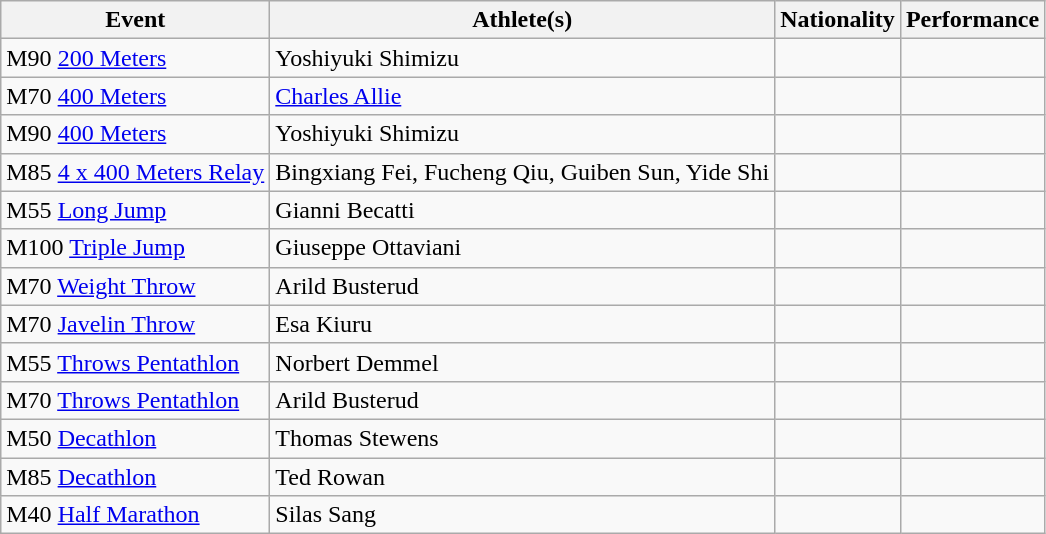<table class="wikitable">
<tr>
<th>Event</th>
<th>Athlete(s)</th>
<th>Nationality</th>
<th>Performance</th>
</tr>
<tr>
<td>M90 <a href='#'>200 Meters</a></td>
<td>Yoshiyuki Shimizu</td>
<td></td>
<td></td>
</tr>
<tr>
<td>M70 <a href='#'>400 Meters</a></td>
<td><a href='#'>Charles Allie</a></td>
<td></td>
<td></td>
</tr>
<tr>
<td>M90 <a href='#'>400 Meters</a></td>
<td>Yoshiyuki Shimizu</td>
<td></td>
<td></td>
</tr>
<tr>
<td>M85 <a href='#'>4 x 400 Meters Relay</a></td>
<td>Bingxiang Fei, Fucheng Qiu, Guiben Sun, Yide Shi</td>
<td></td>
<td></td>
</tr>
<tr>
<td>M55 <a href='#'>Long Jump</a></td>
<td>Gianni Becatti</td>
<td></td>
<td></td>
</tr>
<tr>
<td>M100 <a href='#'>Triple Jump</a></td>
<td>Giuseppe Ottaviani</td>
<td></td>
<td></td>
</tr>
<tr>
<td>M70 <a href='#'>Weight Throw</a></td>
<td>Arild Busterud</td>
<td></td>
<td></td>
</tr>
<tr>
<td>M70 <a href='#'>Javelin Throw</a></td>
<td>Esa Kiuru</td>
<td></td>
<td></td>
</tr>
<tr>
<td>M55 <a href='#'>Throws Pentathlon</a></td>
<td>Norbert Demmel</td>
<td></td>
<td></td>
</tr>
<tr>
<td>M70 <a href='#'>Throws Pentathlon</a></td>
<td>Arild Busterud</td>
<td></td>
<td></td>
</tr>
<tr>
<td>M50 <a href='#'>Decathlon</a></td>
<td>Thomas Stewens</td>
<td></td>
<td></td>
</tr>
<tr>
<td>M85 <a href='#'>Decathlon</a></td>
<td>Ted Rowan</td>
<td></td>
<td></td>
</tr>
<tr>
<td>M40 <a href='#'>Half Marathon</a></td>
<td>Silas Sang</td>
<td></td>
<td></td>
</tr>
</table>
